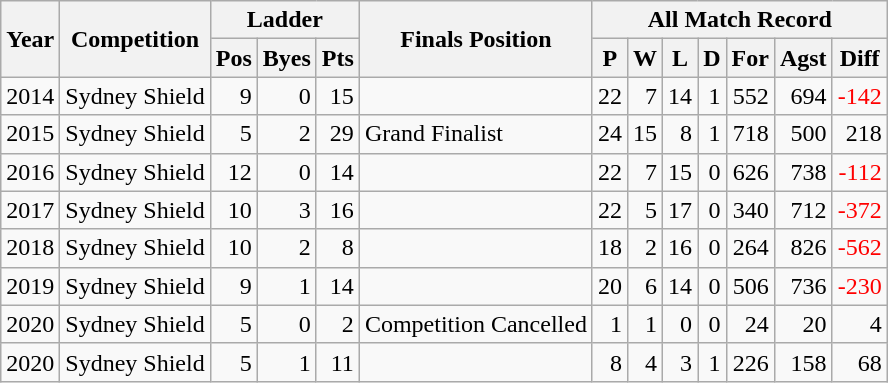<table class="wikitable" width="auto" style="text-align: right">
<tr>
<th rowspan=2>Year</th>
<th rowspan=2>Competition</th>
<th colspan=3>Ladder</th>
<th rowspan=2>Finals Position</th>
<th colspan=7>All Match Record</th>
</tr>
<tr>
<th>Pos</th>
<th>Byes</th>
<th>Pts</th>
<th>P</th>
<th>W</th>
<th>L</th>
<th>D</th>
<th>For</th>
<th>Agst</th>
<th>Diff</th>
</tr>
<tr>
<td>2014</td>
<td align=center>Sydney Shield</td>
<td>9</td>
<td>0</td>
<td>15</td>
<td align=left></td>
<td>22</td>
<td>7</td>
<td>14</td>
<td>1</td>
<td>552</td>
<td>694</td>
<td style="color:red;">-142</td>
</tr>
<tr>
<td>2015</td>
<td align=center>Sydney Shield</td>
<td>5</td>
<td>2</td>
<td>29</td>
<td align=left>Grand Finalist</td>
<td>24</td>
<td>15</td>
<td>8</td>
<td>1</td>
<td>718</td>
<td>500</td>
<td>218</td>
</tr>
<tr>
<td>2016</td>
<td align=center>Sydney Shield</td>
<td>12</td>
<td>0</td>
<td>14</td>
<td align=left></td>
<td>22</td>
<td>7</td>
<td>15</td>
<td>0</td>
<td>626</td>
<td>738</td>
<td style="color:red;">-112</td>
</tr>
<tr>
<td>2017</td>
<td align=center>Sydney Shield</td>
<td>10</td>
<td>3</td>
<td>16</td>
<td align=left></td>
<td>22</td>
<td>5</td>
<td>17</td>
<td>0</td>
<td>340</td>
<td>712</td>
<td style="color:red;">-372</td>
</tr>
<tr>
<td>2018</td>
<td align=center>Sydney Shield</td>
<td>10</td>
<td>2</td>
<td>8</td>
<td align=left></td>
<td>18</td>
<td>2</td>
<td>16</td>
<td>0</td>
<td>264</td>
<td>826</td>
<td style="color:red;">-562</td>
</tr>
<tr>
<td>2019</td>
<td align=center>Sydney Shield</td>
<td>9</td>
<td>1</td>
<td>14</td>
<td align=left></td>
<td>20</td>
<td>6</td>
<td>14</td>
<td>0</td>
<td>506</td>
<td>736</td>
<td style="color:red;">-230</td>
</tr>
<tr>
<td>2020</td>
<td align=center>Sydney Shield</td>
<td>5</td>
<td>0</td>
<td>2</td>
<td align=left>Competition Cancelled</td>
<td>1</td>
<td>1</td>
<td>0</td>
<td>0</td>
<td>24</td>
<td>20</td>
<td>4</td>
</tr>
<tr>
<td>2020</td>
<td align=center>Sydney Shield</td>
<td>5</td>
<td>1</td>
<td>11</td>
<td align=left></td>
<td>8</td>
<td>4</td>
<td>3</td>
<td>1</td>
<td>226</td>
<td>158</td>
<td>68</td>
</tr>
</table>
